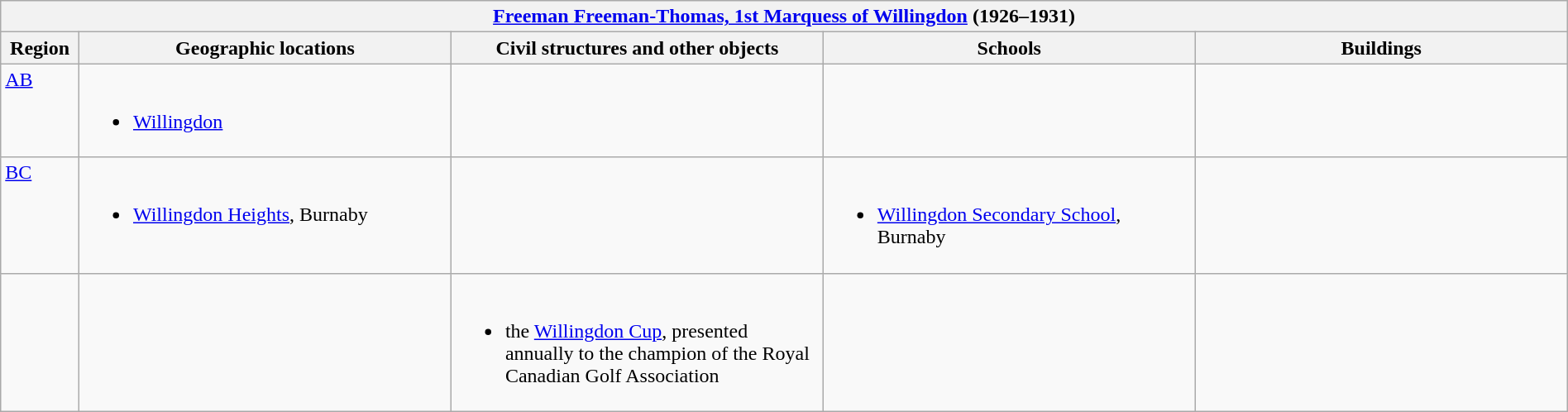<table class="wikitable" width="100%">
<tr>
<th colspan="5"> <a href='#'>Freeman Freeman-Thomas, 1st Marquess of Willingdon</a> (1926–1931)</th>
</tr>
<tr>
<th width="5%">Region</th>
<th width="23.75%">Geographic locations</th>
<th width="23.75%">Civil structures and other objects</th>
<th width="23.75%">Schools</th>
<th width="23.75%">Buildings</th>
</tr>
<tr>
<td align=left valign=top> <a href='#'>AB</a></td>
<td align=left valign=top><br><ul><li><a href='#'>Willingdon</a></li></ul></td>
<td></td>
<td></td>
<td></td>
</tr>
<tr>
<td align=left valign=top> <a href='#'>BC</a></td>
<td align=left valign=top><br><ul><li><a href='#'>Willingdon Heights</a>, Burnaby</li></ul></td>
<td></td>
<td align=left valign=top><br><ul><li><a href='#'>Willingdon Secondary School</a>, Burnaby</li></ul></td>
<td></td>
</tr>
<tr>
<td></td>
<td></td>
<td align=left valign=top><br><ul><li>the <a href='#'>Willingdon Cup</a>, presented annually to the champion of the Royal Canadian Golf Association</li></ul></td>
<td></td>
<td></td>
</tr>
</table>
